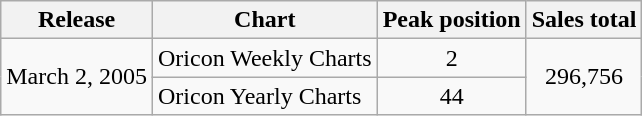<table class="wikitable">
<tr>
<th>Release</th>
<th>Chart</th>
<th>Peak position</th>
<th>Sales total</th>
</tr>
<tr>
<td rowspan="2">March 2, 2005</td>
<td>Oricon Weekly Charts</td>
<td align="center">2</td>
<td rowspan="2" align="center">296,756</td>
</tr>
<tr>
<td>Oricon Yearly Charts</td>
<td align="center">44</td>
</tr>
</table>
